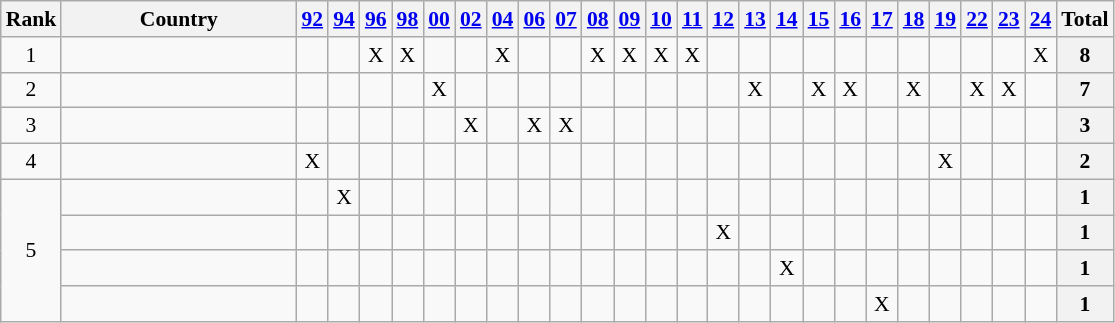<table class=wikitable style="font-size:90%; text-align:center">
<tr>
<th>Rank</th>
<th width=150>Country</th>
<th><a href='#'>92</a></th>
<th><a href='#'>94</a></th>
<th><a href='#'>96</a></th>
<th><a href='#'>98</a></th>
<th><a href='#'>00</a></th>
<th><a href='#'>02</a></th>
<th><a href='#'>04</a></th>
<th><a href='#'>06</a></th>
<th><a href='#'>07</a></th>
<th><a href='#'>08</a></th>
<th><a href='#'>09</a></th>
<th><a href='#'>10</a></th>
<th><a href='#'>11</a></th>
<th><a href='#'>12</a></th>
<th><a href='#'>13</a></th>
<th><a href='#'>14</a></th>
<th><a href='#'>15</a></th>
<th><a href='#'>16</a></th>
<th><a href='#'>17</a></th>
<th><a href='#'>18</a></th>
<th><a href='#'>19</a></th>
<th><a href='#'>22</a></th>
<th><a href='#'>23</a></th>
<th><a href='#'>24</a></th>
<th>Total</th>
</tr>
<tr>
<td>1</td>
<td align=left></td>
<td></td>
<td></td>
<td>X</td>
<td>X</td>
<td></td>
<td></td>
<td>X</td>
<td></td>
<td></td>
<td>X</td>
<td>X</td>
<td>X</td>
<td>X</td>
<td></td>
<td></td>
<td></td>
<td></td>
<td></td>
<td></td>
<td></td>
<td></td>
<td></td>
<td></td>
<td>X</td>
<th>8</th>
</tr>
<tr>
<td>2</td>
<td align="left"></td>
<td></td>
<td></td>
<td></td>
<td></td>
<td>X</td>
<td></td>
<td></td>
<td></td>
<td></td>
<td></td>
<td></td>
<td></td>
<td></td>
<td></td>
<td>X</td>
<td></td>
<td>X</td>
<td>X</td>
<td></td>
<td>X</td>
<td></td>
<td>X</td>
<td>X</td>
<td></td>
<th>7</th>
</tr>
<tr>
<td>3</td>
<td align=left></td>
<td></td>
<td></td>
<td></td>
<td></td>
<td></td>
<td>X</td>
<td></td>
<td>X</td>
<td>X</td>
<td></td>
<td></td>
<td></td>
<td></td>
<td></td>
<td></td>
<td></td>
<td></td>
<td></td>
<td></td>
<td></td>
<td></td>
<td></td>
<td></td>
<td></td>
<th>3</th>
</tr>
<tr>
<td>4</td>
<td align=left></td>
<td>X</td>
<td></td>
<td></td>
<td></td>
<td></td>
<td></td>
<td></td>
<td></td>
<td></td>
<td></td>
<td></td>
<td></td>
<td></td>
<td></td>
<td></td>
<td></td>
<td></td>
<td></td>
<td></td>
<td></td>
<td>X</td>
<td></td>
<td></td>
<td></td>
<th>2</th>
</tr>
<tr>
<td rowspan=4>5</td>
<td align=left></td>
<td></td>
<td>X</td>
<td></td>
<td></td>
<td></td>
<td></td>
<td></td>
<td></td>
<td></td>
<td></td>
<td></td>
<td></td>
<td></td>
<td></td>
<td></td>
<td></td>
<td></td>
<td></td>
<td></td>
<td></td>
<td></td>
<td></td>
<td></td>
<td></td>
<th>1</th>
</tr>
<tr>
<td align=left></td>
<td></td>
<td></td>
<td></td>
<td></td>
<td></td>
<td></td>
<td></td>
<td></td>
<td></td>
<td></td>
<td></td>
<td></td>
<td></td>
<td>X</td>
<td></td>
<td></td>
<td></td>
<td></td>
<td></td>
<td></td>
<td></td>
<td></td>
<td></td>
<td></td>
<th>1</th>
</tr>
<tr>
<td align=left></td>
<td></td>
<td></td>
<td></td>
<td></td>
<td></td>
<td></td>
<td></td>
<td></td>
<td></td>
<td></td>
<td></td>
<td></td>
<td></td>
<td></td>
<td></td>
<td>X</td>
<td></td>
<td></td>
<td></td>
<td></td>
<td></td>
<td></td>
<td></td>
<td></td>
<th>1</th>
</tr>
<tr>
<td align=left></td>
<td></td>
<td></td>
<td></td>
<td></td>
<td></td>
<td></td>
<td></td>
<td></td>
<td></td>
<td></td>
<td></td>
<td></td>
<td></td>
<td></td>
<td></td>
<td></td>
<td></td>
<td></td>
<td>X</td>
<td></td>
<td></td>
<td></td>
<td></td>
<td></td>
<th>1</th>
</tr>
</table>
